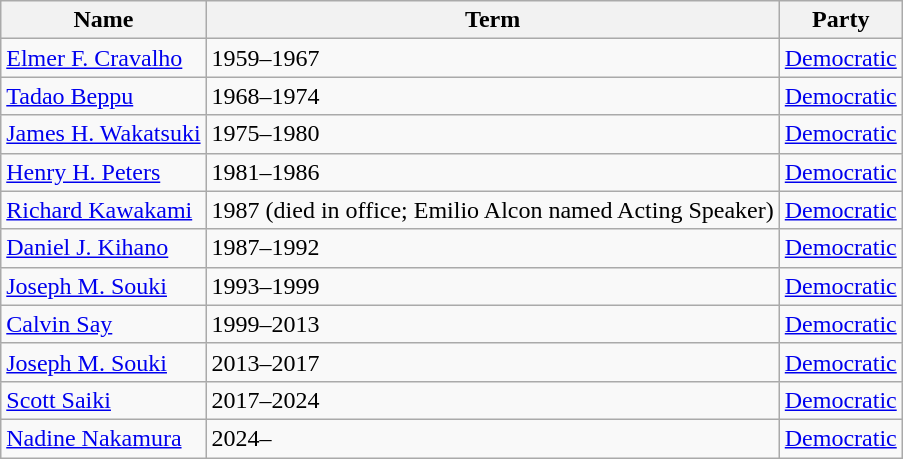<table class="wikitable">
<tr>
<th>Name</th>
<th>Term</th>
<th>Party</th>
</tr>
<tr>
<td><a href='#'>Elmer F. Cravalho</a></td>
<td>1959–1967</td>
<td><a href='#'>Democratic</a></td>
</tr>
<tr>
<td><a href='#'>Tadao Beppu</a></td>
<td>1968–1974</td>
<td><a href='#'>Democratic</a></td>
</tr>
<tr>
<td><a href='#'>James H. Wakatsuki</a></td>
<td>1975–1980</td>
<td><a href='#'>Democratic</a></td>
</tr>
<tr>
<td><a href='#'>Henry H. Peters</a></td>
<td>1981–1986</td>
<td><a href='#'>Democratic</a></td>
</tr>
<tr>
<td><a href='#'>Richard Kawakami</a></td>
<td>1987 (died in office; Emilio Alcon named Acting Speaker)</td>
<td><a href='#'>Democratic</a></td>
</tr>
<tr>
<td><a href='#'>Daniel J. Kihano</a></td>
<td>1987–1992</td>
<td><a href='#'>Democratic</a></td>
</tr>
<tr>
<td><a href='#'>Joseph M. Souki</a></td>
<td>1993–1999</td>
<td><a href='#'>Democratic</a></td>
</tr>
<tr>
<td><a href='#'>Calvin Say</a></td>
<td>1999–2013</td>
<td><a href='#'>Democratic</a></td>
</tr>
<tr>
<td><a href='#'>Joseph M. Souki</a></td>
<td>2013–2017</td>
<td><a href='#'>Democratic</a></td>
</tr>
<tr>
<td><a href='#'>Scott Saiki</a></td>
<td>2017–2024</td>
<td><a href='#'>Democratic</a></td>
</tr>
<tr>
<td><a href='#'>Nadine Nakamura</a></td>
<td>2024–</td>
<td><a href='#'>Democratic</a></td>
</tr>
</table>
